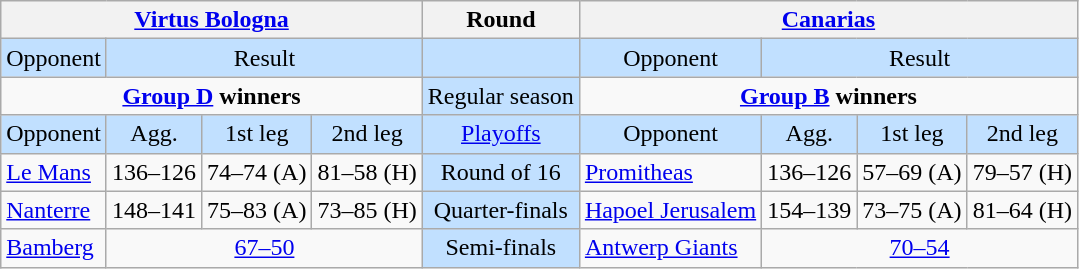<table class="wikitable" style="text-align:center">
<tr>
<th colspan="4"> <a href='#'>Virtus Bologna</a></th>
<th>Round</th>
<th colspan="4"> <a href='#'>Canarias</a></th>
</tr>
<tr style="background:#C1E0FF">
<td>Opponent</td>
<td colspan="3">Result</td>
<td></td>
<td>Opponent</td>
<td colspan="3">Result</td>
</tr>
<tr>
<td colspan="4" style="vertical-align:top"><strong><a href='#'>Group D</a> winners</strong><br></td>
<td style="background:#C1E0FF">Regular season</td>
<td colspan="4" style="vertical-align:top"><strong><a href='#'>Group B</a> winners</strong><br></td>
</tr>
<tr style="background:#C1E0FF">
<td>Opponent</td>
<td>Agg.</td>
<td>1st leg</td>
<td>2nd leg</td>
<td><a href='#'>Playoffs</a></td>
<td>Opponent</td>
<td>Agg.</td>
<td>1st leg</td>
<td>2nd leg</td>
</tr>
<tr>
<td style="text-align:left"> <a href='#'>Le Mans</a></td>
<td>136–126</td>
<td>74–74 (A)</td>
<td>81–58 (H)</td>
<td style="background:#C1E0FF">Round of 16</td>
<td style="text-align:left"> <a href='#'>Promitheas</a></td>
<td>136–126</td>
<td>57–69 (A)</td>
<td>79–57 (H)</td>
</tr>
<tr>
<td style="text-align:left"> <a href='#'>Nanterre</a></td>
<td>148–141</td>
<td>75–83 (A)</td>
<td>73–85 (H)</td>
<td style="background:#C1E0FF">Quarter-finals</td>
<td style="text-align:left"> <a href='#'>Hapoel Jerusalem</a></td>
<td>154–139</td>
<td>73–75 (A)</td>
<td>81–64 (H)</td>
</tr>
<tr>
<td style="text-align:left"> <a href='#'>Bamberg</a></td>
<td colspan=3><a href='#'>67–50</a></td>
<td style="background:#C1E0FF">Semi-finals</td>
<td style="text-align:left"> <a href='#'>Antwerp Giants</a></td>
<td colspan=3><a href='#'>70–54</a></td>
</tr>
</table>
